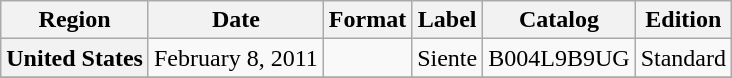<table class="wikitable plainrowheaders">
<tr>
<th scope="col">Region</th>
<th scope="col">Date</th>
<th scope="col">Format</th>
<th scope="col">Label</th>
<th scope="col">Catalog</th>
<th scope="col">Edition</th>
</tr>
<tr>
<th scope="row">United States</th>
<td rowspan=1>February 8, 2011</td>
<td rowspan=1></td>
<td rowspan=1>Siente</td>
<td rowspan=1>B004L9B9UG</td>
<td rowspan=1>Standard</td>
</tr>
<tr>
</tr>
</table>
